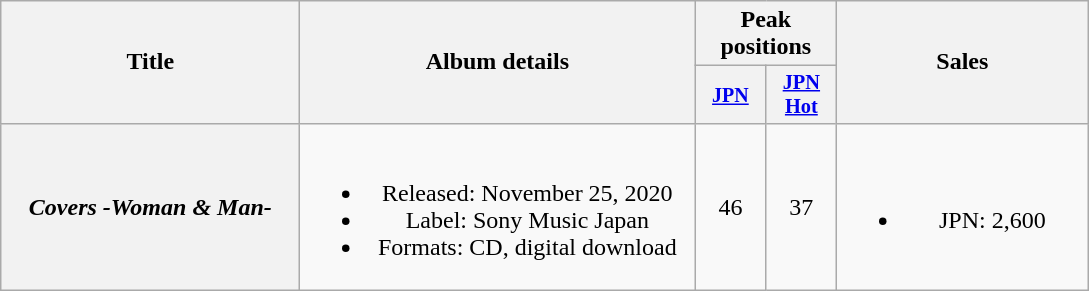<table class="wikitable plainrowheaders" style="text-align:center;">
<tr>
<th style="width:12em;" rowspan="2">Title</th>
<th style="width:16em;" rowspan="2">Album details</th>
<th colspan="2">Peak positions</th>
<th style="width:10em;" rowspan="2">Sales</th>
</tr>
<tr>
<th style="width:2.5em;"><small><a href='#'>JPN</a></small><br></th>
<th style="width:3em;font-size:85%"><a href='#'>JPN<br>Hot</a><br></th>
</tr>
<tr>
<th scope="row"><em>Covers -Woman & Man-</em></th>
<td><br><ul><li>Released: November 25, 2020</li><li>Label: Sony Music Japan</li><li>Formats: CD, digital download</li></ul></td>
<td>46</td>
<td>37</td>
<td><br><ul><li>JPN: 2,600</li></ul></td>
</tr>
</table>
